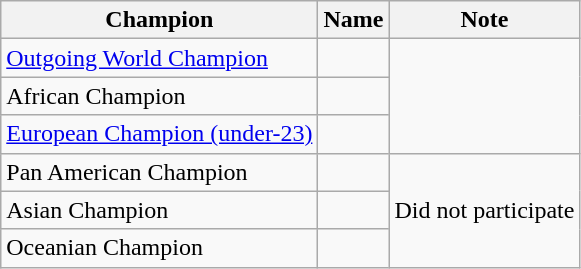<table class="wikitable">
<tr>
<th>Champion</th>
<th>Name</th>
<th>Note</th>
</tr>
<tr>
<td><a href='#'>Outgoing World Champion</a></td>
<td></td>
<td rowspan=3></td>
</tr>
<tr>
<td>African Champion</td>
<td></td>
</tr>
<tr>
<td><a href='#'>European Champion (under-23)</a></td>
<td></td>
</tr>
<tr>
<td>Pan American Champion</td>
<td></td>
<td rowspan=3>Did not participate</td>
</tr>
<tr>
<td>Asian Champion</td>
<td></td>
</tr>
<tr>
<td>Oceanian Champion</td>
<td></td>
</tr>
</table>
